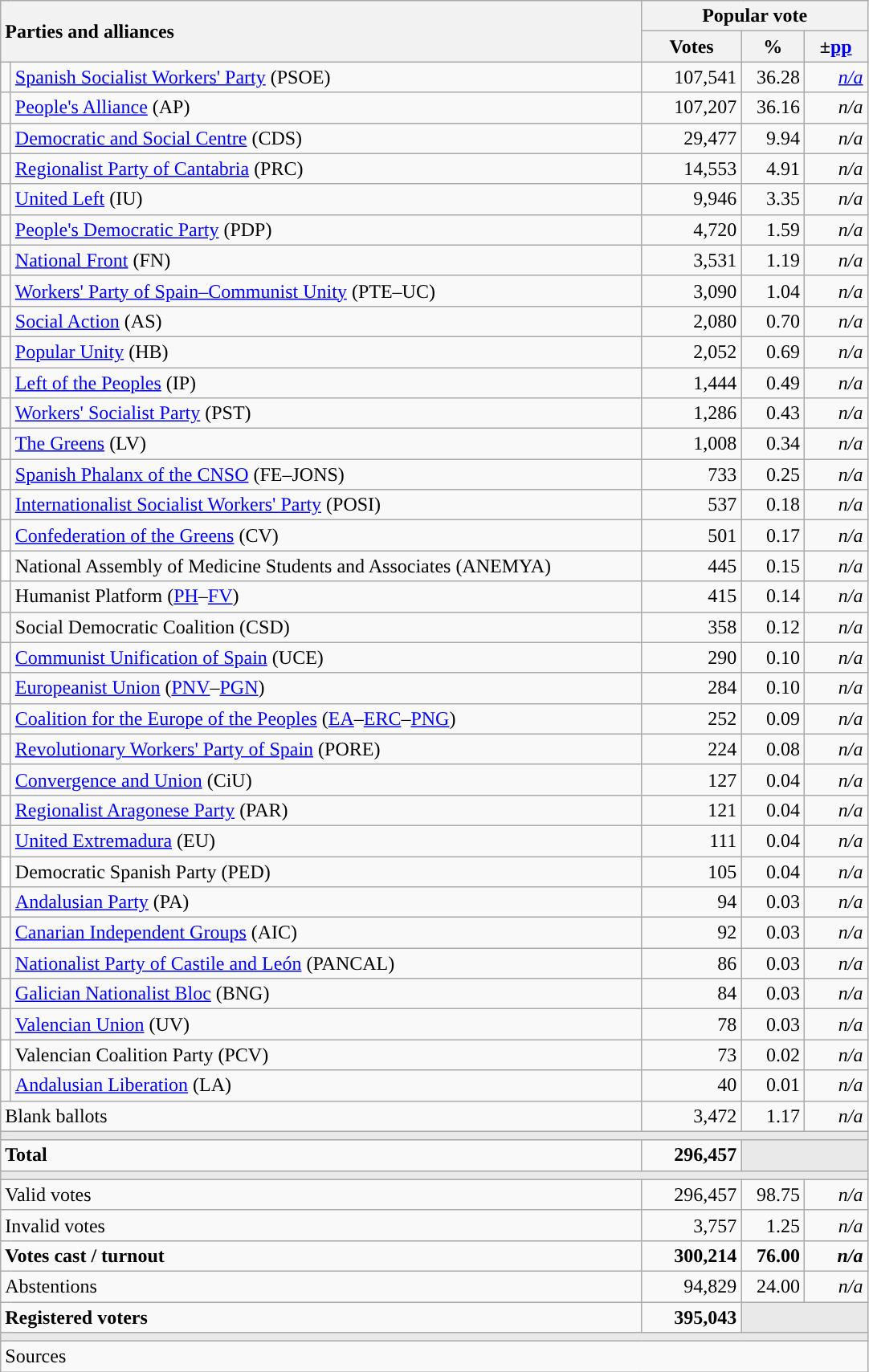<table class="wikitable" style="text-align:right">
<tr>
<th style="text-align:left;" rowspan="2" colspan="2" width="525">Parties and alliances</th>
<th colspan="3">Popular vote</th>
</tr>
<tr>
<th width="75">Votes</th>
<th width="45">%</th>
<th width="45">±<a href='#'>pp</a></th>
</tr>
<tr>
<td width="1" style="color:inherit;background:"></td>
<td align="left"><a href='#'>Spanish Socialist Workers' Party</a> (PSOE)</td>
<td>107,541</td>
<td>36.28</td>
<td><em><a href='#'>n/a</a></em></td>
</tr>
<tr>
<td style="color:inherit;background:"></td>
<td align="left"><a href='#'>People's Alliance</a> (AP)</td>
<td>107,207</td>
<td>36.16</td>
<td><em>n/a</em></td>
</tr>
<tr>
<td style="color:inherit;background:"></td>
<td align="left"><a href='#'>Democratic and Social Centre</a> (CDS)</td>
<td>29,477</td>
<td>9.94</td>
<td><em>n/a</em></td>
</tr>
<tr>
<td style="color:inherit;background:"></td>
<td align="left"><a href='#'>Regionalist Party of Cantabria</a> (PRC)</td>
<td>14,553</td>
<td>4.91</td>
<td><em>n/a</em></td>
</tr>
<tr>
<td style="color:inherit;background:"></td>
<td align="left"><a href='#'>United Left</a> (IU)</td>
<td>9,946</td>
<td>3.35</td>
<td><em>n/a</em></td>
</tr>
<tr>
<td style="color:inherit;background:"></td>
<td align="left"><a href='#'>People's Democratic Party</a> (PDP)</td>
<td>4,720</td>
<td>1.59</td>
<td><em>n/a</em></td>
</tr>
<tr>
<td style="color:inherit;background:"></td>
<td align="left"><a href='#'>National Front</a> (FN)</td>
<td>3,531</td>
<td>1.19</td>
<td><em>n/a</em></td>
</tr>
<tr>
<td style="color:inherit;background:"></td>
<td align="left"><a href='#'>Workers' Party of Spain–Communist Unity</a> (PTE–UC)</td>
<td>3,090</td>
<td>1.04</td>
<td><em>n/a</em></td>
</tr>
<tr>
<td style="color:inherit;background:"></td>
<td align="left"><a href='#'>Social Action</a> (AS)</td>
<td>2,080</td>
<td>0.70</td>
<td><em>n/a</em></td>
</tr>
<tr>
<td style="color:inherit;background:"></td>
<td align="left"><a href='#'>Popular Unity</a> (HB)</td>
<td>2,052</td>
<td>0.69</td>
<td><em>n/a</em></td>
</tr>
<tr>
<td style="color:inherit;background:"></td>
<td align="left"><a href='#'>Left of the Peoples</a> (IP)</td>
<td>1,444</td>
<td>0.49</td>
<td><em>n/a</em></td>
</tr>
<tr>
<td style="color:inherit;background:"></td>
<td align="left"><a href='#'>Workers' Socialist Party</a> (PST)</td>
<td>1,286</td>
<td>0.43</td>
<td><em>n/a</em></td>
</tr>
<tr>
<td style="color:inherit;background:"></td>
<td align="left"><a href='#'>The Greens</a> (LV)</td>
<td>1,008</td>
<td>0.34</td>
<td><em>n/a</em></td>
</tr>
<tr>
<td style="color:inherit;background:"></td>
<td align="left"><a href='#'>Spanish Phalanx of the CNSO</a> (FE–JONS)</td>
<td>733</td>
<td>0.25</td>
<td><em>n/a</em></td>
</tr>
<tr>
<td style="color:inherit;background:"></td>
<td align="left"><a href='#'>Internationalist Socialist Workers' Party</a> (POSI)</td>
<td>537</td>
<td>0.18</td>
<td><em>n/a</em></td>
</tr>
<tr>
<td style="color:inherit;background:"></td>
<td align="left"><a href='#'>Confederation of the Greens</a> (CV)</td>
<td>501</td>
<td>0.17</td>
<td><em>n/a</em></td>
</tr>
<tr>
<td bgcolor="white"></td>
<td align="left">National Assembly of Medicine Students and Associates (ANEMYA)</td>
<td>445</td>
<td>0.15</td>
<td><em>n/a</em></td>
</tr>
<tr>
<td style="color:inherit;background:"></td>
<td align="left">Humanist Platform (<a href='#'>PH</a>–<a href='#'>FV</a>)</td>
<td>415</td>
<td>0.14</td>
<td><em>n/a</em></td>
</tr>
<tr>
<td style="color:inherit;background:"></td>
<td align="left">Social Democratic Coalition (CSD)</td>
<td>358</td>
<td>0.12</td>
<td><em>n/a</em></td>
</tr>
<tr>
<td style="color:inherit;background:"></td>
<td align="left"><a href='#'>Communist Unification of Spain</a> (UCE)</td>
<td>290</td>
<td>0.10</td>
<td><em>n/a</em></td>
</tr>
<tr>
<td style="color:inherit;background:"></td>
<td align="left"><a href='#'>Europeanist Union</a> (<a href='#'>PNV</a>–<a href='#'>PGN</a>)</td>
<td>284</td>
<td>0.10</td>
<td><em>n/a</em></td>
</tr>
<tr>
<td style="color:inherit;background:"></td>
<td align="left"><a href='#'>Coalition for the Europe of the Peoples</a> (<a href='#'>EA</a>–<a href='#'>ERC</a>–<a href='#'>PNG</a>)</td>
<td>252</td>
<td>0.09</td>
<td><em>n/a</em></td>
</tr>
<tr>
<td style="color:inherit;background:"></td>
<td align="left"><a href='#'>Revolutionary Workers' Party of Spain</a> (PORE)</td>
<td>224</td>
<td>0.08</td>
<td><em>n/a</em></td>
</tr>
<tr>
<td style="color:inherit;background:"></td>
<td align="left"><a href='#'>Convergence and Union</a> (CiU)</td>
<td>127</td>
<td>0.04</td>
<td><em>n/a</em></td>
</tr>
<tr>
<td style="color:inherit;background:"></td>
<td align="left"><a href='#'>Regionalist Aragonese Party</a> (PAR)</td>
<td>121</td>
<td>0.04</td>
<td><em>n/a</em></td>
</tr>
<tr>
<td style="color:inherit;background:"></td>
<td align="left"><a href='#'>United Extremadura</a> (EU)</td>
<td>111</td>
<td>0.04</td>
<td><em>n/a</em></td>
</tr>
<tr>
<td bgcolor="white"></td>
<td align="left">Democratic Spanish Party (PED)</td>
<td>105</td>
<td>0.04</td>
<td><em>n/a</em></td>
</tr>
<tr>
<td style="color:inherit;background:"></td>
<td align="left"><a href='#'>Andalusian Party</a> (PA)</td>
<td>94</td>
<td>0.03</td>
<td><em>n/a</em></td>
</tr>
<tr>
<td style="color:inherit;background:"></td>
<td align="left"><a href='#'>Canarian Independent Groups</a> (AIC)</td>
<td>92</td>
<td>0.03</td>
<td><em>n/a</em></td>
</tr>
<tr>
<td style="color:inherit;background:"></td>
<td align="left"><a href='#'>Nationalist Party of Castile and León</a> (PANCAL)</td>
<td>86</td>
<td>0.03</td>
<td><em>n/a</em></td>
</tr>
<tr>
<td style="color:inherit;background:"></td>
<td align="left"><a href='#'>Galician Nationalist Bloc</a> (BNG)</td>
<td>84</td>
<td>0.03</td>
<td><em>n/a</em></td>
</tr>
<tr>
<td style="color:inherit;background:"></td>
<td align="left"><a href='#'>Valencian Union</a> (UV)</td>
<td>78</td>
<td>0.03</td>
<td><em>n/a</em></td>
</tr>
<tr>
<td bgcolor="white"></td>
<td align="left">Valencian Coalition Party (PCV)</td>
<td>73</td>
<td>0.02</td>
<td><em>n/a</em></td>
</tr>
<tr>
<td style="color:inherit;background:"></td>
<td align="left"><a href='#'>Andalusian Liberation</a> (LA)</td>
<td>40</td>
<td>0.01</td>
<td><em>n/a</em></td>
</tr>
<tr>
<td align="left" colspan="2">Blank ballots</td>
<td>3,472</td>
<td>1.17</td>
<td><em>n/a</em></td>
</tr>
<tr>
<td colspan="5" bgcolor="#E9E9E9"></td>
</tr>
<tr style="font-weight:bold;">
<td align="left" colspan="2">Total</td>
<td>296,457</td>
<td bgcolor="#E9E9E9" colspan="2"></td>
</tr>
<tr>
<td colspan="5" bgcolor="#E9E9E9"></td>
</tr>
<tr>
<td align="left" colspan="2">Valid votes</td>
<td>296,457</td>
<td>98.75</td>
<td><em>n/a</em></td>
</tr>
<tr>
<td align="left" colspan="2">Invalid votes</td>
<td>3,757</td>
<td>1.25</td>
<td><em>n/a</em></td>
</tr>
<tr style="font-weight:bold;">
<td align="left" colspan="2">Votes cast / turnout</td>
<td>300,214</td>
<td>76.00</td>
<td><em>n/a</em></td>
</tr>
<tr>
<td align="left" colspan="2">Abstentions</td>
<td>94,829</td>
<td>24.00</td>
<td><em>n/a</em></td>
</tr>
<tr style="font-weight:bold;">
<td align="left" colspan="2">Registered voters</td>
<td>395,043</td>
<td bgcolor="#E9E9E9" colspan="2"></td>
</tr>
<tr>
<td colspan="5" bgcolor="#E9E9E9"></td>
</tr>
<tr>
<td align="left" colspan="5">Sources</td>
</tr>
</table>
